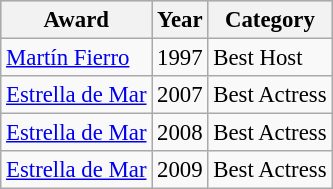<table class="wikitable" style="font-size: 95%;">
<tr style="background:#ccc; text-align:center;">
<th>Award</th>
<th>Year</th>
<th>Category</th>
</tr>
<tr>
<td><a href='#'>Martín Fierro</a></td>
<td>1997</td>
<td>Best Host</td>
</tr>
<tr>
<td><a href='#'>Estrella de Mar</a></td>
<td>2007</td>
<td>Best Actress</td>
</tr>
<tr>
<td><a href='#'>Estrella de Mar</a></td>
<td>2008</td>
<td>Best Actress</td>
</tr>
<tr>
<td><a href='#'>Estrella de Mar</a></td>
<td>2009</td>
<td>Best Actress</td>
</tr>
</table>
